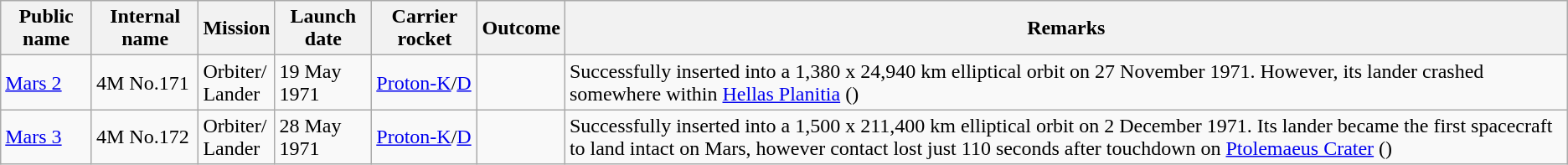<table class="wikitable sortable">
<tr>
<th>Public name</th>
<th>Internal name</th>
<th>Mission</th>
<th>Launch date</th>
<th>Carrier rocket</th>
<th>Outcome</th>
<th>Remarks</th>
</tr>
<tr>
<td><a href='#'>Mars 2</a></td>
<td>4M No.171</td>
<td>Orbiter/<br>Lander</td>
<td>19 May 1971</td>
<td><a href='#'>Proton-K</a>/<a href='#'>D</a></td>
<td></td>
<td>Successfully inserted into a 1,380 x 24,940 km elliptical orbit on 27 November 1971. However, its lander crashed somewhere within <a href='#'>Hellas Planitia</a> ()</td>
</tr>
<tr>
<td><a href='#'>Mars 3</a></td>
<td>4M No.172</td>
<td>Orbiter/<br>Lander</td>
<td>28 May 1971</td>
<td><a href='#'>Proton-K</a>/<a href='#'>D</a></td>
<td></td>
<td>Successfully inserted into a 1,500 x 211,400 km elliptical orbit on 2 December 1971. Its lander became the first spacecraft to land intact on Mars, however contact lost just 110 seconds after touchdown on <a href='#'>Ptolemaeus Crater</a> ()</td>
</tr>
</table>
